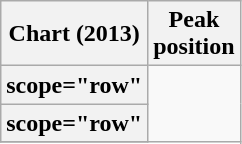<table class="wikitable sortable plainrowheaders" style="text-align:center;">
<tr>
<th scope="col">Chart (2013)</th>
<th scope="col">Peak<br>position</th>
</tr>
<tr>
<th>scope="row"</th>
</tr>
<tr>
<th>scope="row"</th>
</tr>
<tr>
</tr>
</table>
